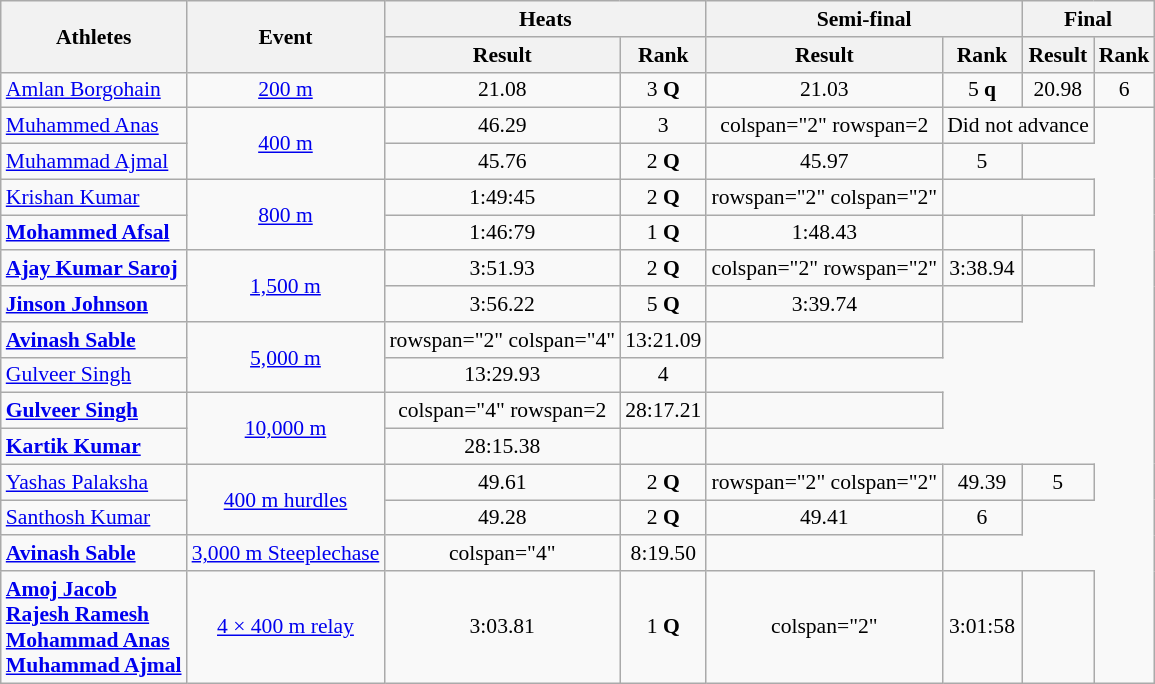<table class="wikitable sortable collapsible" style="text-align:center; font-size:90%">
<tr>
<th rowspan=2>Athletes</th>
<th rowspan=2>Event</th>
<th colspan=2>Heats</th>
<th colspan=2>Semi-final</th>
<th colspan=2>Final</th>
</tr>
<tr>
<th>Result</th>
<th>Rank</th>
<th>Result</th>
<th>Rank</th>
<th>Result</th>
<th>Rank</th>
</tr>
<tr>
<td style="text-align:left"><a href='#'>Amlan Borgohain</a></td>
<td><a href='#'>200 m</a></td>
<td>21.08</td>
<td>3 <strong>Q</strong></td>
<td>21.03</td>
<td>5 <strong>q</strong></td>
<td>20.98</td>
<td>6</td>
</tr>
<tr>
<td style="text-align:left"><a href='#'>Muhammed Anas</a></td>
<td rowspan="2"><a href='#'>400 m</a></td>
<td>46.29</td>
<td>3</td>
<td>colspan="2" rowspan=2 </td>
<td colspan="2">Did not advance</td>
</tr>
<tr>
<td style="text-align:left"><a href='#'>Muhammad Ajmal</a></td>
<td>45.76</td>
<td>2 <strong>Q</strong></td>
<td>45.97</td>
<td>5</td>
</tr>
<tr>
<td style="text-align:left"><a href='#'>Krishan Kumar</a></td>
<td rowspan="2"><a href='#'>800 m</a></td>
<td>1:49:45</td>
<td>2 <strong>Q</strong></td>
<td>rowspan="2" colspan="2"</td>
<td colspan=2></td>
</tr>
<tr>
<td style="text-align:left"><strong><a href='#'>Mohammed Afsal</a></strong></td>
<td>1:46:79</td>
<td>1 <strong>Q</strong></td>
<td>1:48.43</td>
<td><strong></strong></td>
</tr>
<tr>
<td style="text-align:left"><strong><a href='#'>Ajay Kumar Saroj</a></strong></td>
<td rowspan="2"><a href='#'>1,500 m</a></td>
<td>3:51.93</td>
<td>2 <strong>Q</strong></td>
<td>colspan="2" rowspan="2" </td>
<td>3:38.94</td>
<td><strong></strong></td>
</tr>
<tr>
<td style="text-align:left"><strong><a href='#'>Jinson Johnson</a></strong></td>
<td>3:56.22</td>
<td>5 <strong>Q</strong></td>
<td>3:39.74</td>
<td><strong></strong></td>
</tr>
<tr>
<td style="text-align:left"><strong><a href='#'>Avinash Sable</a></strong></td>
<td rowspan="2"><a href='#'>5,000 m</a></td>
<td>rowspan="2" colspan="4"</td>
<td>13:21.09</td>
<td><strong></strong></td>
</tr>
<tr>
<td style="text-align:left"><a href='#'>Gulveer Singh</a></td>
<td>13:29.93</td>
<td>4</td>
</tr>
<tr>
<td style="text-align:left"><strong><a href='#'>Gulveer Singh</a></strong></td>
<td rowspan="2"><a href='#'>10,000 m</a></td>
<td>colspan="4" rowspan=2 </td>
<td>28:17.21 <strong></strong></td>
<td><strong></strong></td>
</tr>
<tr>
<td style="text-align:left"><strong><a href='#'>Kartik Kumar</a></strong></td>
<td>28:15.38 <strong></strong></td>
<td><strong></strong></td>
</tr>
<tr>
<td style="text-align:left"><a href='#'>Yashas Palaksha</a></td>
<td rowspan="2"><a href='#'>400 m hurdles</a></td>
<td>49.61</td>
<td>2 <strong>Q</strong></td>
<td>rowspan="2" colspan="2"</td>
<td>49.39</td>
<td>5</td>
</tr>
<tr>
<td style="text-align:left"><a href='#'>Santhosh Kumar</a></td>
<td>49.28</td>
<td>2 <strong>Q</strong></td>
<td>49.41</td>
<td>6</td>
</tr>
<tr>
<td style="text-align:left"><strong><a href='#'>Avinash Sable</a></strong></td>
<td><a href='#'>3,000 m Steeplechase</a></td>
<td>colspan="4" </td>
<td>8:19.50 <strong></strong></td>
<td><strong></strong></td>
</tr>
<tr>
<td style="text-align:left"><strong><a href='#'>Amoj Jacob</a><br><a href='#'>Rajesh Ramesh</a><br><a href='#'>Mohammad Anas</a><br><a href='#'>Muhammad Ajmal</a></strong></td>
<td><a href='#'>4 × 400 m relay</a></td>
<td>3:03.81</td>
<td>1 <strong>Q</strong></td>
<td>colspan="2" </td>
<td>3:01:58</td>
<td><strong></strong></td>
</tr>
</table>
